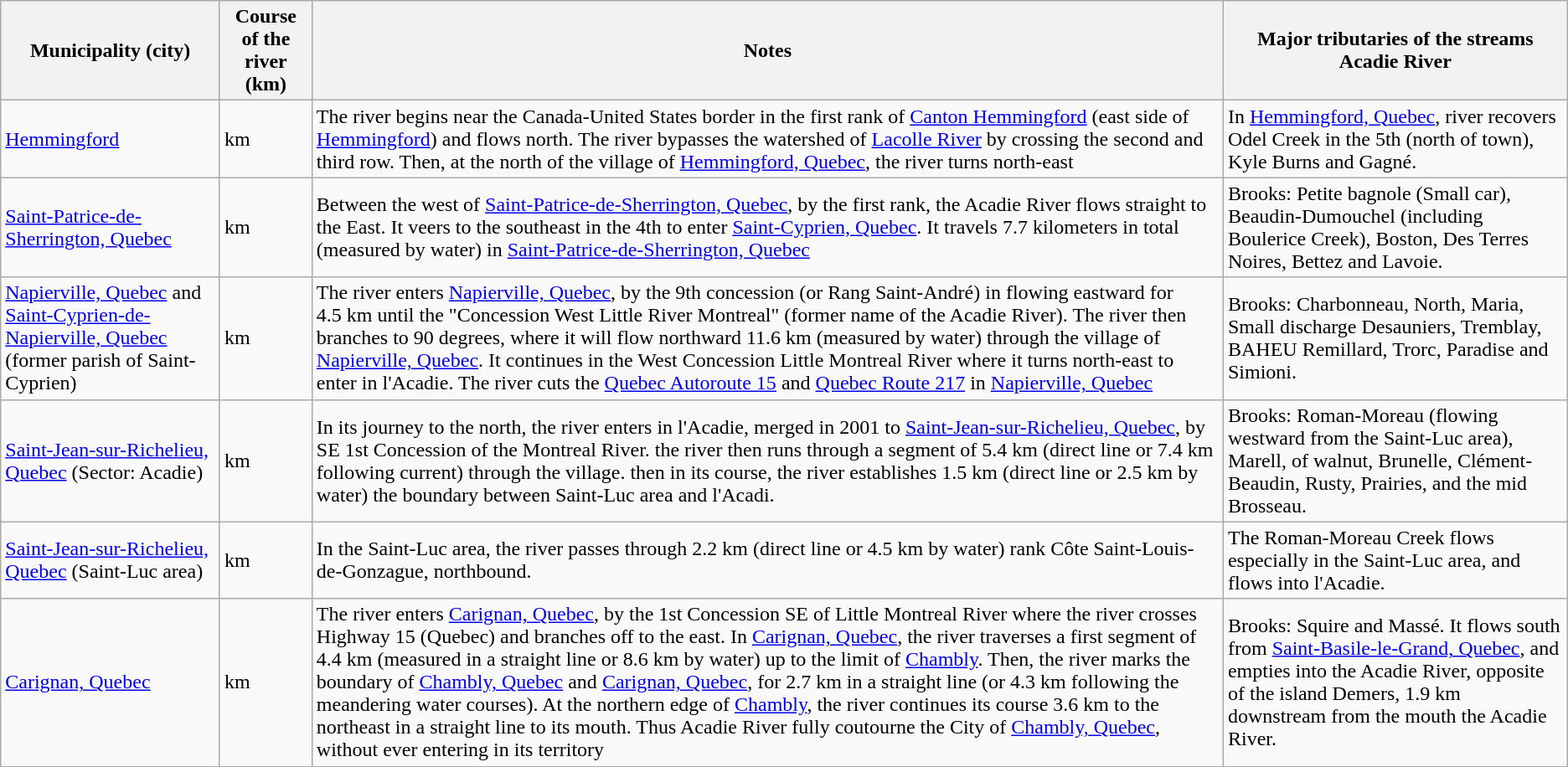<table class="wikitable" border="1">
<tr>
<th>Municipality (city)</th>
<th>Course of the river (km)</th>
<th>Notes</th>
<th>Major tributaries of the streams Acadie River</th>
</tr>
<tr>
<td><a href='#'>Hemmingford</a></td>
<td> km</td>
<td>The river begins near the Canada-United States border in the first rank of <a href='#'>Canton Hemmingford</a> (east side of <a href='#'>Hemmingford</a>) and flows north. The river bypasses the watershed of <a href='#'>Lacolle River</a> by crossing the second and third row. Then, at the north of the village of <a href='#'>Hemmingford, Quebec</a>, the river turns north-east</td>
<td>In <a href='#'>Hemmingford, Quebec</a>, river recovers Odel Creek in the 5th (north of town), Kyle Burns and Gagné.</td>
</tr>
<tr>
<td><a href='#'>Saint-Patrice-de-Sherrington, Quebec</a></td>
<td> km</td>
<td>Between the west of <a href='#'>Saint-Patrice-de-Sherrington, Quebec</a>, by the first rank, the Acadie River flows straight to the East. It veers to the southeast in the 4th to enter <a href='#'>Saint-Cyprien, Quebec</a>. It travels 7.7 kilometers in total (measured by water) in <a href='#'>Saint-Patrice-de-Sherrington, Quebec</a></td>
<td>Brooks: Petite bagnole (Small car), Beaudin-Dumouchel (including Boulerice Creek), Boston, Des Terres Noires, Bettez and Lavoie.</td>
</tr>
<tr>
<td><a href='#'>Napierville, Quebec</a> and <a href='#'>Saint-Cyprien-de-Napierville, Quebec</a> (former parish of Saint-Cyprien)</td>
<td> km</td>
<td>The river enters <a href='#'>Napierville, Quebec</a>, by the 9th concession (or Rang Saint-André) in flowing eastward for 4.5 km until the "Concession West Little River Montreal" (former name of the Acadie River). The river then branches to 90 degrees, where it will flow northward 11.6 km (measured by water) through the village of <a href='#'>Napierville, Quebec</a>. It continues in the West Concession Little Montreal River where it turns north-east to enter in l'Acadie. The river cuts the <a href='#'>Quebec Autoroute 15</a> and <a href='#'>Quebec Route 217</a> in <a href='#'>Napierville, Quebec</a></td>
<td>Brooks: Charbonneau, North, Maria, Small discharge Desauniers, Tremblay, BAHEU Remillard, Trorc, Paradise and Simioni.</td>
</tr>
<tr>
<td><a href='#'>Saint-Jean-sur-Richelieu, Quebec</a> (Sector: Acadie)</td>
<td> km</td>
<td>In its journey to the north, the river enters in l'Acadie, merged in 2001 to <a href='#'>Saint-Jean-sur-Richelieu, Quebec</a>, by SE 1st Concession of the Montreal River. the river then runs through a segment of 5.4 km (direct line or 7.4 km following current) through the village. then in its course, the river establishes 1.5 km (direct line or 2.5 km by water) the boundary between Saint-Luc area and l'Acadi.</td>
<td>Brooks: Roman-Moreau (flowing westward from the Saint-Luc area), Marell, of walnut, Brunelle, Clément-Beaudin, Rusty, Prairies, and the mid Brosseau.</td>
</tr>
<tr>
<td><a href='#'>Saint-Jean-sur-Richelieu, Quebec</a> (Saint-Luc area)</td>
<td> km</td>
<td>In the Saint-Luc area, the river passes through 2.2 km (direct line or 4.5 km by water) rank Côte Saint-Louis-de-Gonzague, northbound.</td>
<td>The Roman-Moreau Creek flows especially in the Saint-Luc area, and flows into l'Acadie.</td>
</tr>
<tr>
<td><a href='#'>Carignan, Quebec</a></td>
<td> km</td>
<td>The river enters <a href='#'>Carignan, Quebec</a>, by the 1st Concession SE of Little Montreal River where the river crosses Highway 15 (Quebec) and branches off to the east. In <a href='#'>Carignan, Quebec</a>, the river traverses a first segment of 4.4 km (measured in a straight line or 8.6 km by water) up to the limit of <a href='#'>Chambly</a>. Then, the river marks the boundary of <a href='#'>Chambly, Quebec</a> and <a href='#'>Carignan, Quebec</a>, for 2.7 km in a straight line (or 4.3 km following the meandering water courses). At the northern edge of <a href='#'>Chambly</a>, the river continues its course 3.6 km to the northeast in a straight line to its mouth. Thus Acadie River fully coutourne the City of <a href='#'>Chambly, Quebec</a>, without ever entering in its territory</td>
<td>Brooks: Squire and Massé. It flows south from <a href='#'>Saint-Basile-le-Grand, Quebec</a>, and empties into the Acadie River, opposite of the island Demers, 1.9 km downstream from the mouth the Acadie River.</td>
</tr>
</table>
